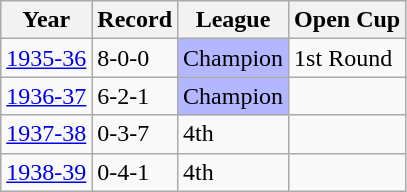<table class="wikitable">
<tr>
<th>Year</th>
<th>Record</th>
<th>League</th>
<th>Open Cup</th>
</tr>
<tr>
<td><a href='#'>1935-36</a></td>
<td>8-0-0</td>
<td bgcolor="B3B7FF">Champion</td>
<td>1st Round</td>
</tr>
<tr>
<td><a href='#'>1936-37</a></td>
<td>6-2-1</td>
<td bgcolor="B3B7FF">Champion</td>
<td></td>
</tr>
<tr>
<td><a href='#'>1937-38</a></td>
<td>0-3-7</td>
<td>4th</td>
<td></td>
</tr>
<tr>
<td><a href='#'>1938-39</a></td>
<td>0-4-1</td>
<td>4th</td>
<td></td>
</tr>
</table>
